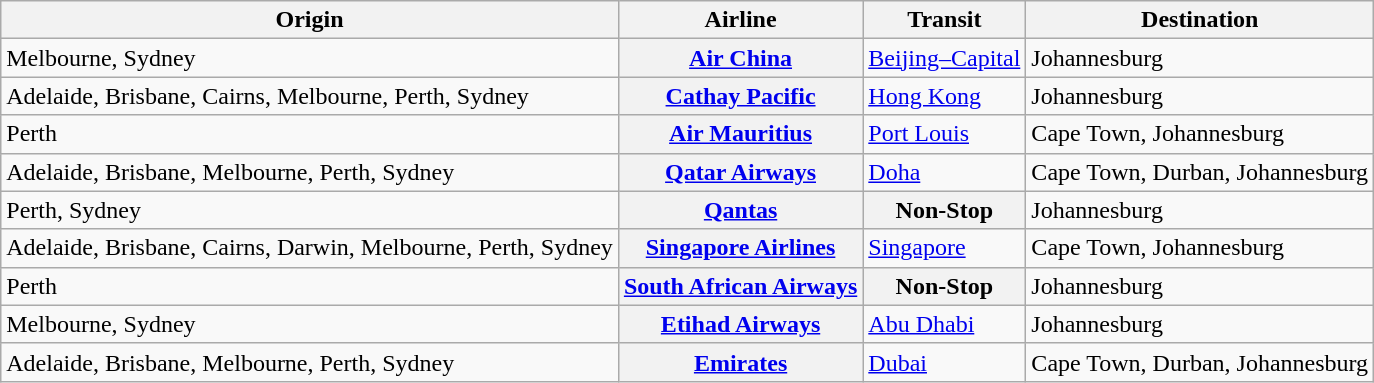<table class="wikitable sortable col1right">
<tr>
<th> Origin</th>
<th>Airline</th>
<th>Transit</th>
<th> Destination</th>
</tr>
<tr>
<td>Melbourne, Sydney</td>
<th><a href='#'>Air China</a></th>
<td> <a href='#'>Beijing–Capital</a></td>
<td>Johannesburg</td>
</tr>
<tr>
<td>Adelaide, Brisbane, Cairns, Melbourne, Perth, Sydney</td>
<th><a href='#'>Cathay Pacific</a></th>
<td> <a href='#'>Hong Kong</a></td>
<td>Johannesburg</td>
</tr>
<tr>
<td>Perth</td>
<th><a href='#'>Air Mauritius</a></th>
<td> <a href='#'>Port Louis</a></td>
<td>Cape Town, Johannesburg</td>
</tr>
<tr>
<td>Adelaide, Brisbane, Melbourne, Perth, Sydney</td>
<th><a href='#'>Qatar Airways</a></th>
<td> <a href='#'>Doha</a></td>
<td>Cape Town, Durban, Johannesburg</td>
</tr>
<tr>
<td>Perth, Sydney</td>
<th><a href='#'>Qantas</a></th>
<th>Non-Stop</th>
<td>Johannesburg</td>
</tr>
<tr>
<td>Adelaide, Brisbane, Cairns, Darwin, Melbourne, Perth, Sydney</td>
<th><a href='#'>Singapore Airlines</a></th>
<td> <a href='#'>Singapore</a></td>
<td>Cape Town, Johannesburg</td>
</tr>
<tr>
<td>Perth</td>
<th><a href='#'>South African Airways</a></th>
<th>Non-Stop</th>
<td>Johannesburg</td>
</tr>
<tr>
<td>Melbourne, Sydney</td>
<th><a href='#'>Etihad Airways</a></th>
<td> <a href='#'>Abu Dhabi</a></td>
<td>Johannesburg</td>
</tr>
<tr>
<td>Adelaide, Brisbane, Melbourne, Perth, Sydney</td>
<th><a href='#'>Emirates</a></th>
<td> <a href='#'>Dubai</a></td>
<td>Cape Town, Durban, Johannesburg</td>
</tr>
</table>
